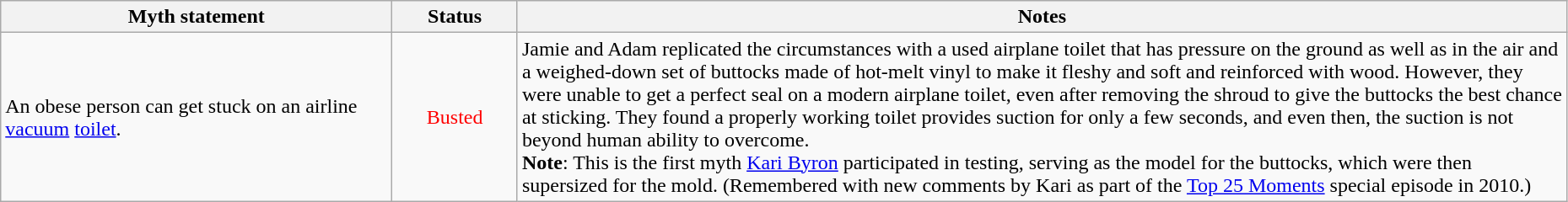<table class="wikitable" style="width:98%;">
<tr>
<th style="width:25%;">Myth statement</th>
<th style="width:8%;">Status</th>
<th style="width:67%;">Notes</th>
</tr>
<tr>
<td>An obese person can get stuck on an airline <a href='#'>vacuum</a> <a href='#'>toilet</a>.</td>
<td style="color:white; text-align:center; color:red;">Busted</td>
<td>Jamie and Adam replicated the circumstances with a used airplane toilet that has pressure on the ground as well as in the air and a weighed-down set of buttocks made of hot-melt vinyl to make it fleshy and soft and reinforced with wood. However, they were unable to get a perfect seal on a modern airplane toilet, even after removing the shroud to give the buttocks the best chance at sticking. They found a properly working toilet provides suction for only a few seconds, and even then, the  suction is not beyond human ability to overcome.<br><strong>Note</strong>: This is the first myth <a href='#'>Kari Byron</a> participated in testing, serving as the model for the buttocks, which were then supersized for the mold. (Remembered with new comments by Kari as part of the <a href='#'>Top 25 Moments</a> special episode in 2010.)</td>
</tr>
</table>
